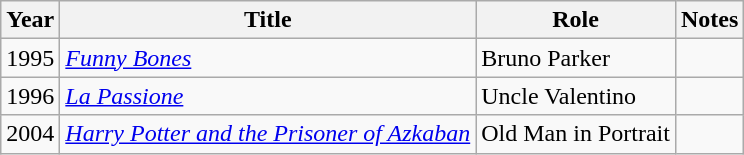<table class="wikitable">
<tr>
<th>Year</th>
<th>Title</th>
<th>Role</th>
<th>Notes</th>
</tr>
<tr>
<td>1995</td>
<td><em><a href='#'>Funny Bones</a></em></td>
<td>Bruno Parker</td>
<td></td>
</tr>
<tr>
<td>1996</td>
<td><em><a href='#'>La Passione</a></em></td>
<td>Uncle Valentino</td>
<td></td>
</tr>
<tr>
<td>2004</td>
<td><em><a href='#'>Harry Potter and the Prisoner of Azkaban</a></em></td>
<td>Old Man in Portrait</td>
<td></td>
</tr>
</table>
